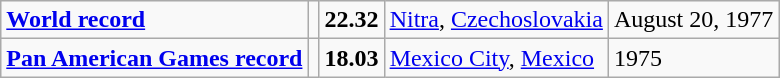<table class="wikitable">
<tr>
<td><strong><a href='#'>World record</a></strong></td>
<td></td>
<td><strong>22.32</strong></td>
<td><a href='#'>Nitra</a>, <a href='#'>Czechoslovakia</a></td>
<td>August 20, 1977</td>
</tr>
<tr>
<td><strong><a href='#'>Pan American Games record</a></strong></td>
<td></td>
<td><strong>18.03</strong></td>
<td><a href='#'>Mexico City</a>, <a href='#'>Mexico</a></td>
<td>1975</td>
</tr>
</table>
